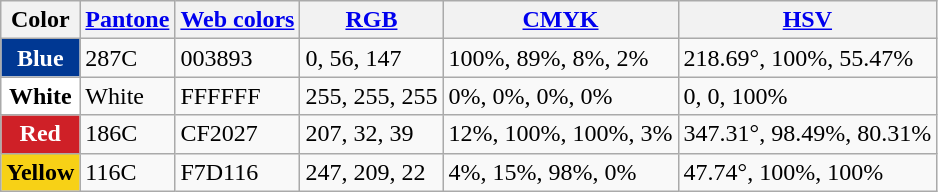<table class="wikitable">
<tr>
<th>Color</th>
<th><a href='#'>Pantone</a></th>
<th><a href='#'>Web colors</a></th>
<th><a href='#'>RGB</a></th>
<th><a href='#'>CMYK</a></th>
<th><a href='#'>HSV</a></th>
</tr>
<tr>
<td style="background:#003893; color:white; text-align:center;"><strong>Blue</strong></td>
<td>287C</td>
<td>003893</td>
<td>0, 56, 147</td>
<td>100%, 89%, 8%, 2%</td>
<td>218.69°, 100%, 55.47%</td>
</tr>
<tr>
<td style="background:#fff; color:black; text-align:center;"><strong>White</strong></td>
<td>White</td>
<td>FFFFFF</td>
<td>255, 255, 255</td>
<td>0%, 0%, 0%, 0%</td>
<td>0, 0, 100%</td>
</tr>
<tr>
<td style="background:#cf2027; color:white; text-align:center;"><strong>Red</strong></td>
<td>186C</td>
<td>CF2027</td>
<td>207, 32, 39</td>
<td>12%, 100%, 100%, 3%</td>
<td>347.31°, 98.49%, 80.31%</td>
</tr>
<tr>
<td style="background:#f7d116; color:black; text-align:center;"><strong>Yellow</strong></td>
<td>116C</td>
<td>F7D116</td>
<td>247, 209, 22</td>
<td>4%, 15%, 98%, 0%</td>
<td>47.74°, 100%, 100%</td>
</tr>
</table>
